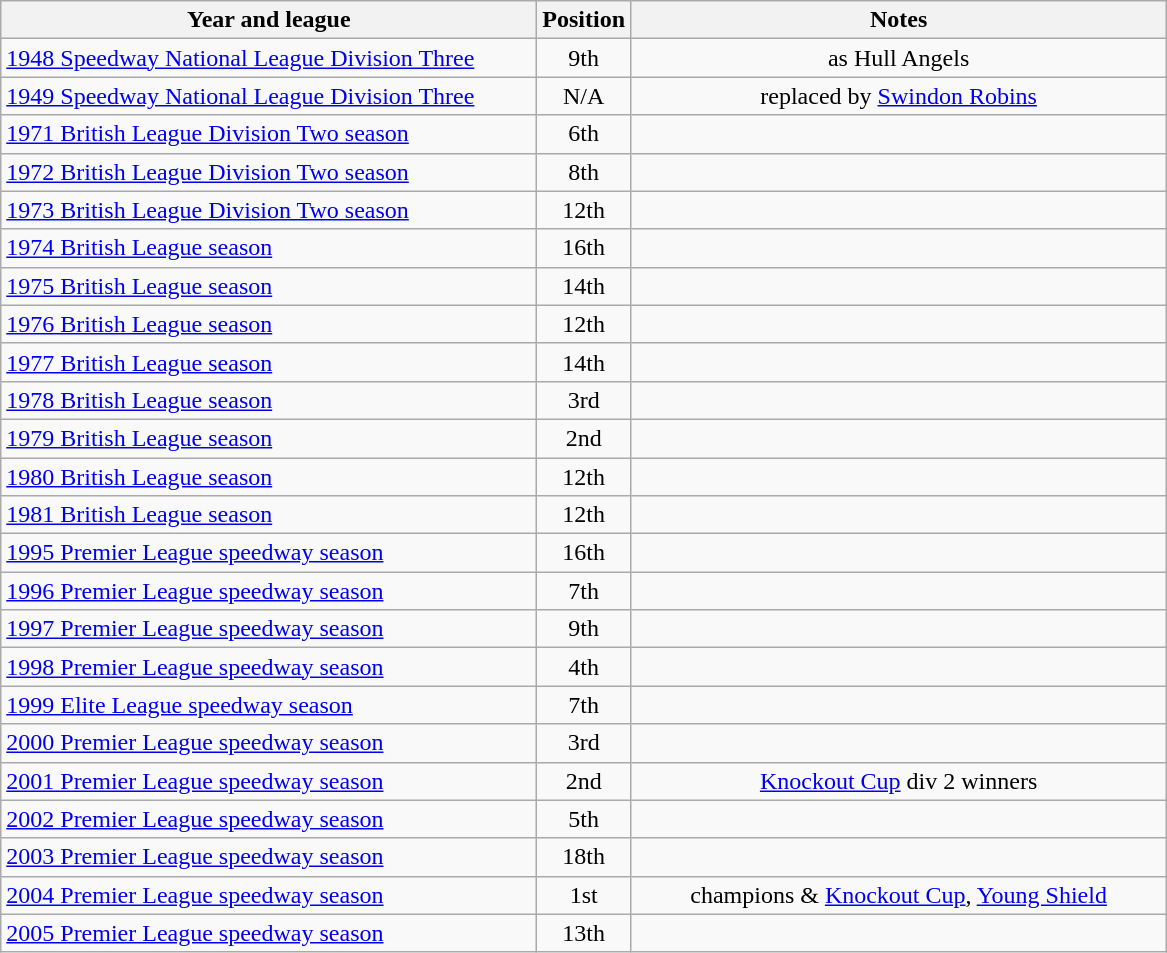<table class="wikitable">
<tr>
<th width=350>Year and league</th>
<th width=50>Position</th>
<th width=350>Notes</th>
</tr>
<tr align=center>
<td align="left"><a href='#'>1948 Speedway National League Division Three</a></td>
<td>9th</td>
<td>as Hull Angels</td>
</tr>
<tr align=center>
<td align="left"><a href='#'>1949 Speedway National League Division Three</a></td>
<td>N/A</td>
<td>replaced by <a href='#'>Swindon Robins</a></td>
</tr>
<tr align=center>
<td align="left"><a href='#'>1971 British League Division Two season</a></td>
<td>6th</td>
<td></td>
</tr>
<tr align=center>
<td align="left"><a href='#'>1972 British League Division Two season</a></td>
<td>8th</td>
<td></td>
</tr>
<tr align=center>
<td align="left"><a href='#'>1973 British League Division Two season</a></td>
<td>12th</td>
<td></td>
</tr>
<tr align=center>
<td align="left"><a href='#'>1974 British League season</a></td>
<td>16th</td>
<td></td>
</tr>
<tr align=center>
<td align="left"><a href='#'>1975 British League season</a></td>
<td>14th</td>
<td></td>
</tr>
<tr align=center>
<td align="left"><a href='#'>1976 British League season</a></td>
<td>12th</td>
<td></td>
</tr>
<tr align=center>
<td align="left"><a href='#'>1977 British League season</a></td>
<td>14th</td>
<td></td>
</tr>
<tr align=center>
<td align="left"><a href='#'>1978 British League season</a></td>
<td>3rd</td>
<td></td>
</tr>
<tr align=center>
<td align="left"><a href='#'>1979 British League season</a></td>
<td>2nd</td>
<td></td>
</tr>
<tr align=center>
<td align="left"><a href='#'>1980 British League season</a></td>
<td>12th</td>
<td></td>
</tr>
<tr align=center>
<td align="left"><a href='#'>1981 British League season</a></td>
<td>12th</td>
<td></td>
</tr>
<tr align=center>
<td align="left"><a href='#'>1995 Premier League speedway season</a></td>
<td>16th</td>
<td></td>
</tr>
<tr align=center>
<td align="left"><a href='#'>1996 Premier League speedway season</a></td>
<td>7th</td>
<td></td>
</tr>
<tr align=center>
<td align="left"><a href='#'>1997 Premier League speedway season</a></td>
<td>9th</td>
<td></td>
</tr>
<tr align=center>
<td align="left"><a href='#'>1998 Premier League speedway season</a></td>
<td>4th</td>
<td></td>
</tr>
<tr align=center>
<td align="left"><a href='#'>1999 Elite League speedway season</a></td>
<td>7th</td>
<td></td>
</tr>
<tr align=center>
<td align="left"><a href='#'>2000 Premier League speedway season</a></td>
<td>3rd</td>
<td></td>
</tr>
<tr align=center>
<td align="left"><a href='#'>2001 Premier League speedway season</a></td>
<td>2nd</td>
<td><a href='#'>Knockout Cup</a> div 2 winners</td>
</tr>
<tr align=center>
<td align="left"><a href='#'>2002 Premier League speedway season</a></td>
<td>5th</td>
<td></td>
</tr>
<tr align=center>
<td align="left"><a href='#'>2003 Premier League speedway season</a></td>
<td>18th</td>
<td></td>
</tr>
<tr align=center>
<td align="left"><a href='#'>2004 Premier League speedway season</a></td>
<td>1st</td>
<td>champions & <a href='#'>Knockout Cup</a>, <a href='#'>Young Shield</a></td>
</tr>
<tr align=center>
<td align="left"><a href='#'>2005 Premier League speedway season</a></td>
<td>13th</td>
<td></td>
</tr>
</table>
